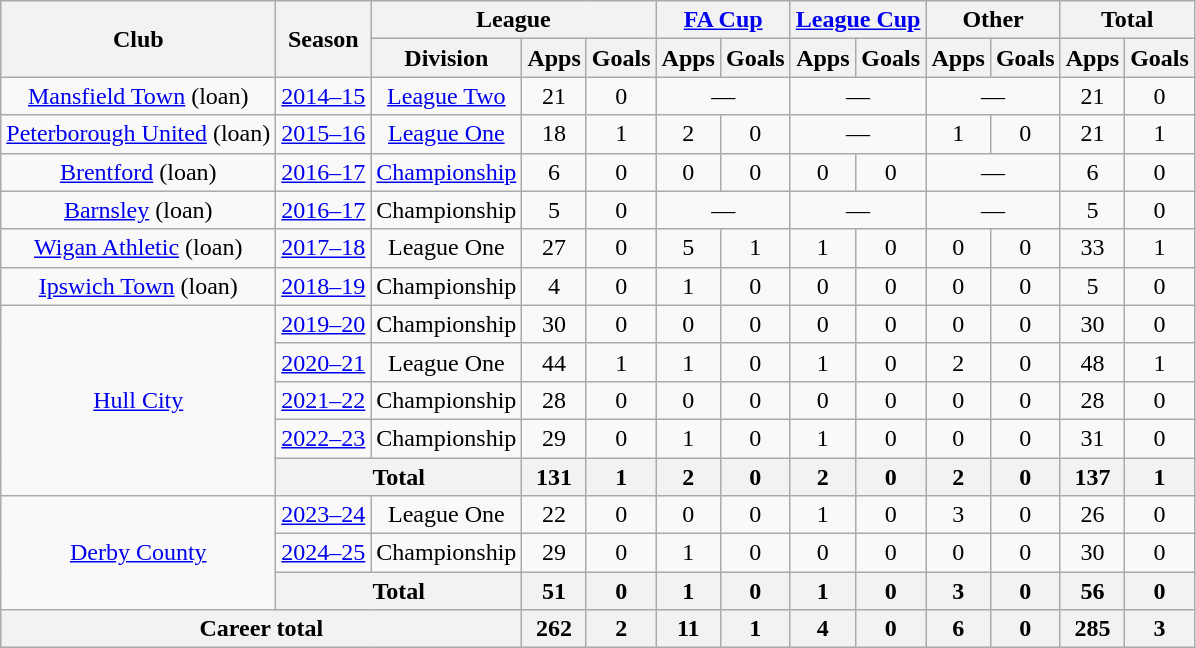<table style="text-align: center" class="wikitable">
<tr>
<th rowspan="2">Club</th>
<th rowspan="2">Season</th>
<th colspan="3">League</th>
<th colspan="2"><a href='#'>FA Cup</a></th>
<th colspan="2"><a href='#'>League Cup</a></th>
<th colspan="2">Other</th>
<th colspan="2">Total</th>
</tr>
<tr>
<th>Division</th>
<th>Apps</th>
<th>Goals</th>
<th>Apps</th>
<th>Goals</th>
<th>Apps</th>
<th>Goals</th>
<th>Apps</th>
<th>Goals</th>
<th>Apps</th>
<th>Goals</th>
</tr>
<tr>
<td><a href='#'>Mansfield Town</a> (loan)</td>
<td><a href='#'>2014–15</a></td>
<td><a href='#'>League Two</a></td>
<td>21</td>
<td>0</td>
<td colspan="2">—</td>
<td colspan="2">—</td>
<td colspan="2">—</td>
<td>21</td>
<td>0</td>
</tr>
<tr>
<td><a href='#'>Peterborough United</a> (loan)</td>
<td><a href='#'>2015–16</a></td>
<td><a href='#'>League One</a></td>
<td>18</td>
<td>1</td>
<td>2</td>
<td>0</td>
<td colspan="2">—</td>
<td>1</td>
<td>0</td>
<td>21</td>
<td>1</td>
</tr>
<tr>
<td><a href='#'>Brentford</a> (loan)</td>
<td><a href='#'>2016–17</a></td>
<td><a href='#'>Championship</a></td>
<td>6</td>
<td>0</td>
<td>0</td>
<td>0</td>
<td>0</td>
<td>0</td>
<td colspan="2">—</td>
<td>6</td>
<td>0</td>
</tr>
<tr>
<td><a href='#'>Barnsley</a> (loan)</td>
<td><a href='#'>2016–17</a></td>
<td>Championship</td>
<td>5</td>
<td>0</td>
<td colspan="2">—</td>
<td colspan="2">—</td>
<td colspan="2">—</td>
<td>5</td>
<td>0</td>
</tr>
<tr>
<td><a href='#'>Wigan Athletic</a> (loan)</td>
<td><a href='#'>2017–18</a></td>
<td>League One</td>
<td>27</td>
<td>0</td>
<td>5</td>
<td>1</td>
<td>1</td>
<td>0</td>
<td>0</td>
<td>0</td>
<td>33</td>
<td>1</td>
</tr>
<tr>
<td><a href='#'>Ipswich Town</a> (loan)</td>
<td><a href='#'>2018–19</a></td>
<td>Championship</td>
<td>4</td>
<td>0</td>
<td>1</td>
<td>0</td>
<td>0</td>
<td>0</td>
<td>0</td>
<td>0</td>
<td>5</td>
<td>0</td>
</tr>
<tr>
<td rowspan="5"><a href='#'>Hull City</a></td>
<td><a href='#'>2019–20</a></td>
<td>Championship</td>
<td>30</td>
<td>0</td>
<td>0</td>
<td>0</td>
<td>0</td>
<td>0</td>
<td>0</td>
<td>0</td>
<td>30</td>
<td>0</td>
</tr>
<tr>
<td><a href='#'>2020–21</a></td>
<td>League One</td>
<td>44</td>
<td>1</td>
<td>1</td>
<td>0</td>
<td>1</td>
<td>0</td>
<td>2</td>
<td>0</td>
<td>48</td>
<td>1</td>
</tr>
<tr>
<td><a href='#'>2021–22</a></td>
<td>Championship</td>
<td>28</td>
<td>0</td>
<td>0</td>
<td>0</td>
<td>0</td>
<td>0</td>
<td>0</td>
<td>0</td>
<td>28</td>
<td>0</td>
</tr>
<tr>
<td><a href='#'>2022–23</a></td>
<td>Championship</td>
<td>29</td>
<td>0</td>
<td>1</td>
<td>0</td>
<td>1</td>
<td>0</td>
<td>0</td>
<td>0</td>
<td>31</td>
<td>0</td>
</tr>
<tr>
<th colspan="2">Total</th>
<th>131</th>
<th>1</th>
<th>2</th>
<th>0</th>
<th>2</th>
<th>0</th>
<th>2</th>
<th>0</th>
<th>137</th>
<th>1</th>
</tr>
<tr>
<td rowspan="3"><a href='#'>Derby County</a></td>
<td><a href='#'>2023–24</a></td>
<td>League One</td>
<td>22</td>
<td>0</td>
<td>0</td>
<td>0</td>
<td>1</td>
<td>0</td>
<td>3</td>
<td>0</td>
<td>26</td>
<td>0</td>
</tr>
<tr>
<td><a href='#'>2024–25</a></td>
<td>Championship</td>
<td>29</td>
<td>0</td>
<td>1</td>
<td>0</td>
<td>0</td>
<td>0</td>
<td>0</td>
<td>0</td>
<td>30</td>
<td>0</td>
</tr>
<tr>
<th colspan="2">Total</th>
<th>51</th>
<th>0</th>
<th>1</th>
<th>0</th>
<th>1</th>
<th>0</th>
<th>3</th>
<th>0</th>
<th>56</th>
<th>0</th>
</tr>
<tr>
<th colspan="3">Career total</th>
<th>262</th>
<th>2</th>
<th>11</th>
<th>1</th>
<th>4</th>
<th>0</th>
<th>6</th>
<th>0</th>
<th>285</th>
<th>3</th>
</tr>
</table>
